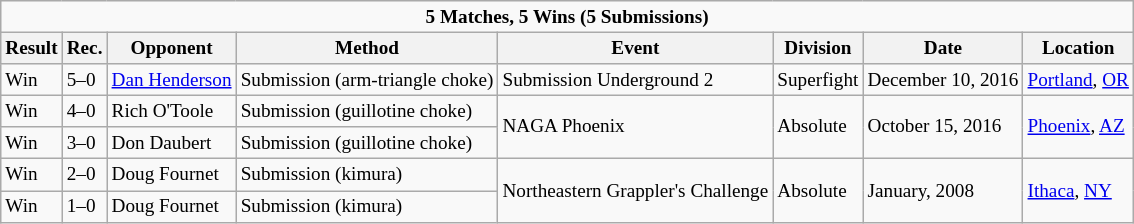<table class="wikitable sortable" style="font-size:80%; text-align:left;">
<tr>
<td colspan=8 style="text-align:center;"><strong>5 Matches, 5 Wins (5 Submissions)</strong></td>
</tr>
<tr>
<th>Result</th>
<th>Rec.</th>
<th>Opponent</th>
<th>Method</th>
<th>Event</th>
<th>Division</th>
<th>Date</th>
<th>Location</th>
</tr>
<tr>
<td>Win</td>
<td>5–0</td>
<td> <a href='#'>Dan Henderson</a></td>
<td>Submission (arm-triangle choke)</td>
<td>Submission Underground 2</td>
<td>Superfight</td>
<td>December 10, 2016</td>
<td> <a href='#'>Portland</a>, <a href='#'>OR</a></td>
</tr>
<tr>
<td>Win</td>
<td>4–0</td>
<td> Rich O'Toole</td>
<td>Submission (guillotine choke)</td>
<td rowspan=2>NAGA Phoenix</td>
<td rowspan=2>Absolute</td>
<td rowspan=2>October 15, 2016</td>
<td rowspan=2> <a href='#'>Phoenix</a>, <a href='#'>AZ</a></td>
</tr>
<tr>
<td>Win</td>
<td>3–0</td>
<td> Don Daubert</td>
<td>Submission (guillotine choke)</td>
</tr>
<tr>
<td>Win</td>
<td>2–0</td>
<td> Doug Fournet</td>
<td>Submission (kimura)</td>
<td rowspan=2>Northeastern Grappler's Challenge</td>
<td rowspan=2>Absolute</td>
<td rowspan=2>January, 2008</td>
<td rowspan=2> <a href='#'>Ithaca</a>, <a href='#'>NY</a></td>
</tr>
<tr>
<td>Win</td>
<td>1–0</td>
<td> Doug Fournet</td>
<td>Submission (kimura)</td>
</tr>
</table>
